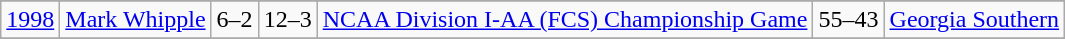<table class="wikitable">
<tr>
</tr>
<tr>
<td><a href='#'>1998</a></td>
<td><a href='#'>Mark Whipple</a></td>
<td>6–2</td>
<td>12–3</td>
<td><a href='#'>NCAA Division I-AA (FCS) Championship Game</a></td>
<td>55–43</td>
<td><a href='#'>Georgia Southern</a></td>
</tr>
<tr>
</tr>
</table>
